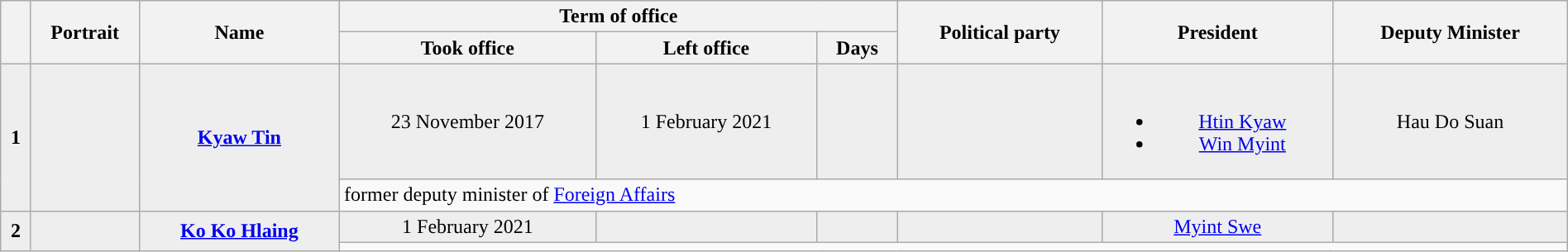<table class="wikitable" style="text-align:center; width:100%; border:1px #AAAAFF solid">
<tr>
<th rowspan=2></th>
<th width=80 rowspan=2>Portrait</th>
<th rowspan=2>Name</th>
<th colspan=3>Term of office</th>
<th rowspan=2>Political party</th>
<th rowspan=2 colspan=1>President</th>
<th rowspan=2>Deputy Minister</th>
</tr>
<tr>
<th>Took office</th>
<th>Left office</th>
<th>Days</th>
</tr>
<tr style="background:#EEEEEE">
<td rowspan=2 style="background:"><strong>1</strong></td>
<td rowspan=2></td>
<td rowspan=2><strong><a href='#'>Kyaw Tin</a></strong></td>
<td>23 November 2017</td>
<td>1 February 2021</td>
<td></td>
<td></td>
<td><br><ul><li><a href='#'>Htin Kyaw</a></li><li><a href='#'>Win Myint</a></li></ul></td>
<td>Hau Do Suan</td>
</tr>
<tr>
<td colspan="6" align="left">former deputy minister of <a href='#'>Foreign Affairs</a></td>
</tr>
<tr style="background:#EEEEEE">
<td rowspan=2 style="background:"><strong>2</strong></td>
<td rowspan=2></td>
<td rowspan=2><strong><a href='#'>Ko Ko Hlaing</a></strong></td>
<td>1 February 2021</td>
<td></td>
<td></td>
<td></td>
<td><a href='#'>Myint Swe</a> </td>
<td></td>
</tr>
<tr>
<td colspan="6" align="left"></td>
</tr>
</table>
